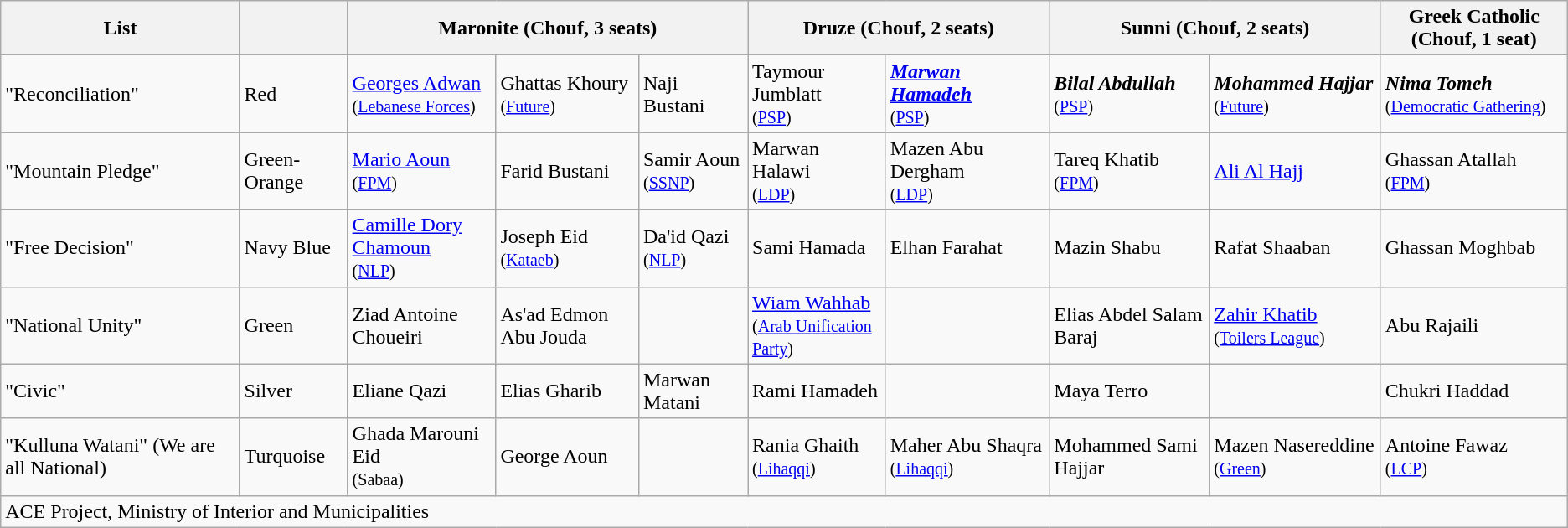<table class=wikitable style=text-align:left>
<tr>
<th>List</th>
<th></th>
<th colspan=3>Maronite (Chouf, 3 seats)</th>
<th colspan=2>Druze (Chouf, 2 seats)</th>
<th colspan=2>Sunni (Chouf, 2 seats)</th>
<th>Greek Catholic (Chouf, 1 seat)</th>
</tr>
<tr>
<td align=left>"Reconciliation"</td>
<td>Red</td>
<td><a href='#'>Georges Adwan</a><br><small>(<a href='#'>Lebanese Forces</a>)</small></td>
<td>Ghattas Khoury<br><small>(<a href='#'>Future</a>)</small></td>
<td>Naji Bustani</td>
<td>Taymour Jumblatt<br><small>(<a href='#'>PSP</a>)</small></td>
<td><strong><em><a href='#'>Marwan Hamadeh</a></em></strong><br><small>(<a href='#'>PSP</a>)</small></td>
<td><strong><em>Bilal Abdullah</em></strong><br><small>(<a href='#'>PSP</a>)</small></td>
<td><strong><em>Mohammed Hajjar</em></strong><br><small>(<a href='#'>Future</a>)</small></td>
<td><strong><em>Nima Tomeh</em></strong><br><small>(<a href='#'>Democratic Gathering</a>)</small></td>
</tr>
<tr>
<td align=left>"Mountain Pledge"</td>
<td>Green-Orange</td>
<td><a href='#'>Mario Aoun</a><br><small>(<a href='#'>FPM</a>)</small></td>
<td>Farid Bustani</td>
<td>Samir Aoun<br><small>(<a href='#'>SSNP</a>)</small></td>
<td>Marwan Halawi<br><small>(<a href='#'>LDP</a>)</small></td>
<td>Mazen Abu Dergham<br><small>(<a href='#'>LDP</a>)</small></td>
<td>Tareq Khatib<br><small>(<a href='#'>FPM</a>)</small></td>
<td><a href='#'>Ali Al Hajj</a></td>
<td>Ghassan Atallah<br><small>(<a href='#'>FPM</a>)</small></td>
</tr>
<tr>
<td align=left>"Free Decision"</td>
<td>Navy Blue</td>
<td><a href='#'>Camille Dory Chamoun</a><br><small>(<a href='#'>NLP</a>)</small></td>
<td>Joseph Eid<br><small>(<a href='#'>Kataeb</a>)</small></td>
<td>Da'id Qazi<br><small>(<a href='#'>NLP</a>)</small></td>
<td>Sami Hamada</td>
<td>Elhan Farahat</td>
<td>Mazin Shabu</td>
<td>Rafat Shaaban</td>
<td>Ghassan Moghbab</td>
</tr>
<tr>
<td align=left>"National Unity"</td>
<td>Green</td>
<td>Ziad Antoine Choueiri</td>
<td>As'ad Edmon Abu Jouda</td>
<td></td>
<td><a href='#'>Wiam Wahhab</a><br><small>(<a href='#'>Arab Unification Party</a>)</small></td>
<td></td>
<td>Elias Abdel Salam Baraj</td>
<td><a href='#'>Zahir Khatib</a><br><small>(<a href='#'>Toilers League</a>)</small></td>
<td>Abu Rajaili</td>
</tr>
<tr>
<td align=left>"Civic"</td>
<td>Silver</td>
<td>Eliane Qazi</td>
<td>Elias Gharib</td>
<td>Marwan Matani</td>
<td>Rami Hamadeh</td>
<td></td>
<td>Maya Terro</td>
<td></td>
<td>Chukri Haddad</td>
</tr>
<tr>
<td align=left>"Kulluna Watani" (We are all National)</td>
<td>Turquoise</td>
<td>Ghada Marouni Eid<br><small>(Sabaa)</small></td>
<td>George Aoun</td>
<td></td>
<td>Rania Ghaith <small>(<a href='#'>Lihaqqi</a>)</small></td>
<td>Maher Abu Shaqra <small>(<a href='#'>Lihaqqi</a>)</small></td>
<td>Mohammed Sami Hajjar</td>
<td>Mazen Nasereddine <small>(<a href='#'>Green</a>)</small></td>
<td>Antoine Fawaz<br><small>(<a href='#'>LCP</a>)</small></td>
</tr>
<tr>
<td colspan="10" style="text-align:left;">ACE Project, Ministry of Interior and Municipalities</td>
</tr>
</table>
